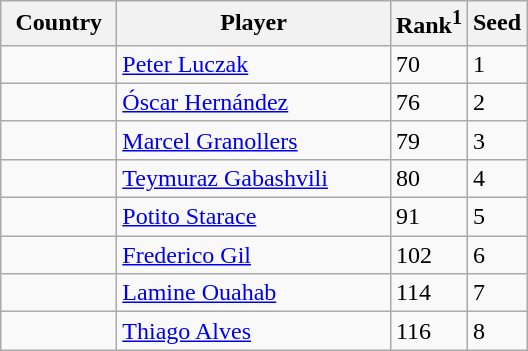<table class="sortable wikitable">
<tr>
<th width="70">Country</th>
<th width="175">Player</th>
<th>Rank<sup>1</sup></th>
<th>Seed</th>
</tr>
<tr>
<td></td>
<td><a href='#'>Peter Luczak</a></td>
<td>70</td>
<td>1</td>
</tr>
<tr>
<td></td>
<td><a href='#'>Óscar Hernández</a></td>
<td>76</td>
<td>2</td>
</tr>
<tr>
<td></td>
<td><a href='#'>Marcel Granollers</a></td>
<td>79</td>
<td>3</td>
</tr>
<tr>
<td></td>
<td><a href='#'>Teymuraz Gabashvili</a></td>
<td>80</td>
<td>4</td>
</tr>
<tr>
<td></td>
<td><a href='#'>Potito Starace</a></td>
<td>91</td>
<td>5</td>
</tr>
<tr>
<td></td>
<td><a href='#'>Frederico Gil</a></td>
<td>102</td>
<td>6</td>
</tr>
<tr>
<td></td>
<td><a href='#'>Lamine Ouahab</a></td>
<td>114</td>
<td>7</td>
</tr>
<tr>
<td></td>
<td><a href='#'>Thiago Alves</a></td>
<td>116</td>
<td>8</td>
</tr>
</table>
